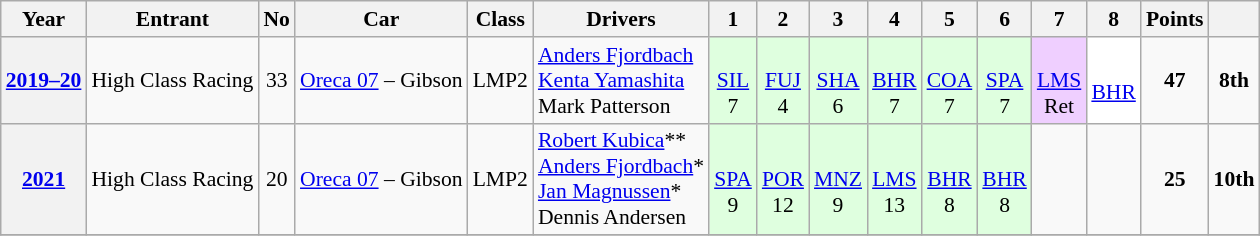<table class="wikitable" style="text-align:center; font-size:90%">
<tr>
<th>Year</th>
<th>Entrant</th>
<th>No</th>
<th>Car</th>
<th>Class</th>
<th>Drivers</th>
<th>1</th>
<th>2</th>
<th>3</th>
<th>4</th>
<th>5</th>
<th>6</th>
<th>7</th>
<th>8</th>
<th>Points</th>
<th></th>
</tr>
<tr>
<th><a href='#'>2019–20</a></th>
<td> High Class Racing</td>
<td>33</td>
<td><a href='#'>Oreca 07</a> – Gibson</td>
<td>LMP2</td>
<td style="text-align:left"> <a href='#'>Anders Fjordbach</a><br> <a href='#'>Kenta Yamashita</a><br> Mark Patterson</td>
<td style="background:#dfffdf;"><br><a href='#'>SIL</a><br>7</td>
<td style="background:#dfffdf;"><br><a href='#'>FUJ</a><br>4</td>
<td style="background:#dfffdf;"><br><a href='#'>SHA</a><br>6</td>
<td style="background:#dfffdf;"><br><a href='#'>BHR</a><br>7</td>
<td style="background:#dfffdf;"><br><a href='#'>COA</a><br>7</td>
<td style="background:#dfffdf;"><br><a href='#'>SPA</a><br>7</td>
<td style="background:#efcfff;"><br><a href='#'>LMS</a><br>Ret</td>
<td style="background-color:#ffffff"><br><a href='#'>BHR</a></td>
<td><strong>47</strong></td>
<td><strong>8th</strong></td>
</tr>
<tr>
<th><a href='#'>2021</a></th>
<td> High Class Racing</td>
<td>20</td>
<td><a href='#'>Oreca 07</a> – Gibson</td>
<td>LMP2</td>
<td style="text-align:left"> <a href='#'>Robert Kubica</a>**<br> <a href='#'>Anders Fjordbach</a>*<br> <a href='#'>Jan Magnussen</a>*<br> Dennis Andersen</td>
<td style="background:#dfffdf;"><br><a href='#'>SPA</a><br>9</td>
<td style="background:#dfffdf;"><br><a href='#'>POR</a><br>12</td>
<td style="background:#dfffdf;"><br><a href='#'>MNZ</a><br>9</td>
<td style="background:#dfffdf;"><br><a href='#'>LMS</a><br>13</td>
<td style="background:#dfffdf;"><br><a href='#'>BHR</a><br>8</td>
<td style="background:#dfffdf;"><br><a href='#'>BHR</a><br>8</td>
<td></td>
<td></td>
<td><strong>25</strong></td>
<td><strong>10th</strong></td>
</tr>
<tr>
</tr>
</table>
